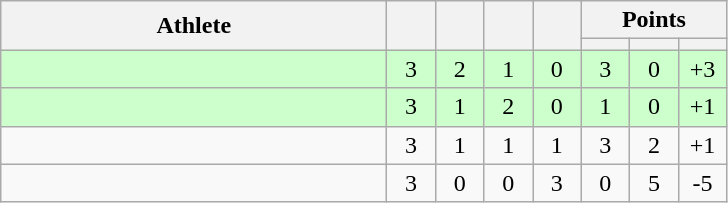<table class="wikitable" style="text-align: center; font-size:100% ">
<tr>
<th rowspan=2 width=250>Athlete</th>
<th rowspan=2 width=25></th>
<th rowspan=2 width=25></th>
<th rowspan=2 width=25></th>
<th rowspan=2 width=25></th>
<th colspan=3>Points</th>
</tr>
<tr>
<th width=25></th>
<th width=25></th>
<th width=25></th>
</tr>
<tr bgcolor="ccffcc">
<td align=left></td>
<td>3</td>
<td>2</td>
<td>1</td>
<td>0</td>
<td>3</td>
<td>0</td>
<td>+3</td>
</tr>
<tr bgcolor="ccffcc">
<td align=left></td>
<td>3</td>
<td>1</td>
<td>2</td>
<td>0</td>
<td>1</td>
<td>0</td>
<td>+1</td>
</tr>
<tr>
<td align=left></td>
<td>3</td>
<td>1</td>
<td>1</td>
<td>1</td>
<td>3</td>
<td>2</td>
<td>+1</td>
</tr>
<tr>
<td align=left></td>
<td>3</td>
<td>0</td>
<td>0</td>
<td>3</td>
<td>0</td>
<td>5</td>
<td>-5</td>
</tr>
</table>
